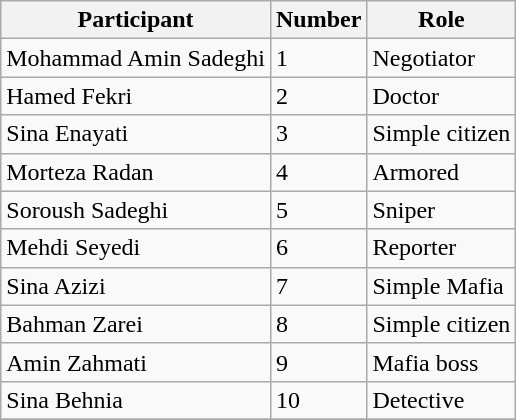<table class="wikitable">
<tr>
<th>Participant</th>
<th>Number</th>
<th>Role</th>
</tr>
<tr>
<td>Mohammad Amin Sadeghi</td>
<td>1</td>
<td>Negotiator</td>
</tr>
<tr>
<td>Hamed Fekri</td>
<td>2</td>
<td>Doctor</td>
</tr>
<tr>
<td>Sina Enayati</td>
<td>3</td>
<td>Simple citizen</td>
</tr>
<tr>
<td>Morteza Radan</td>
<td>4</td>
<td>Armored</td>
</tr>
<tr>
<td>Soroush Sadeghi</td>
<td>5</td>
<td>Sniper</td>
</tr>
<tr>
<td>Mehdi Seyedi</td>
<td>6</td>
<td>Reporter</td>
</tr>
<tr>
<td>Sina Azizi</td>
<td>7</td>
<td>Simple Mafia</td>
</tr>
<tr>
<td>Bahman Zarei</td>
<td>8</td>
<td>Simple citizen</td>
</tr>
<tr>
<td>Amin Zahmati</td>
<td>9</td>
<td>Mafia boss</td>
</tr>
<tr>
<td>Sina Behnia</td>
<td>10</td>
<td>Detective</td>
</tr>
<tr>
</tr>
</table>
